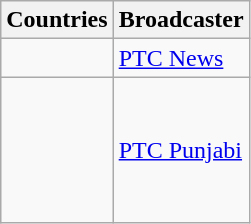<table class="wikitable">
<tr>
<th>Countries</th>
<th>Broadcaster</th>
</tr>
<tr>
<td></td>
<td><a href='#'>PTC News</a></td>
</tr>
<tr>
<td><br><br><br><br><br></td>
<td><a href='#'>PTC Punjabi</a></td>
</tr>
</table>
